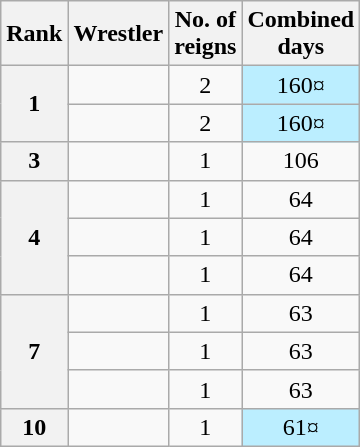<table class="wikitable sortable" style="text-align:center">
<tr>
<th>Rank</th>
<th>Wrestler</th>
<th>No. of<br>reigns</th>
<th data-sort-type="number">Combined<br>days</th>
</tr>
<tr>
<th rowspan="2">1</th>
<td></td>
<td>2</td>
<td style="background-color:#bbeeff">160¤</td>
</tr>
<tr>
<td></td>
<td>2</td>
<td style="background-color:#bbeeff">160¤</td>
</tr>
<tr>
<th>3</th>
<td></td>
<td>1</td>
<td>106</td>
</tr>
<tr>
<th rowspan="3">4</th>
<td></td>
<td>1</td>
<td>64</td>
</tr>
<tr>
<td></td>
<td>1</td>
<td>64</td>
</tr>
<tr>
<td></td>
<td>1</td>
<td>64</td>
</tr>
<tr>
<th rowspan="3">7</th>
<td></td>
<td>1</td>
<td>63</td>
</tr>
<tr>
<td></td>
<td>1</td>
<td>63</td>
</tr>
<tr>
<td></td>
<td>1</td>
<td>63</td>
</tr>
<tr>
<th>10</th>
<td></td>
<td>1</td>
<td style="background-color:#bbeeff">61¤</td>
</tr>
</table>
